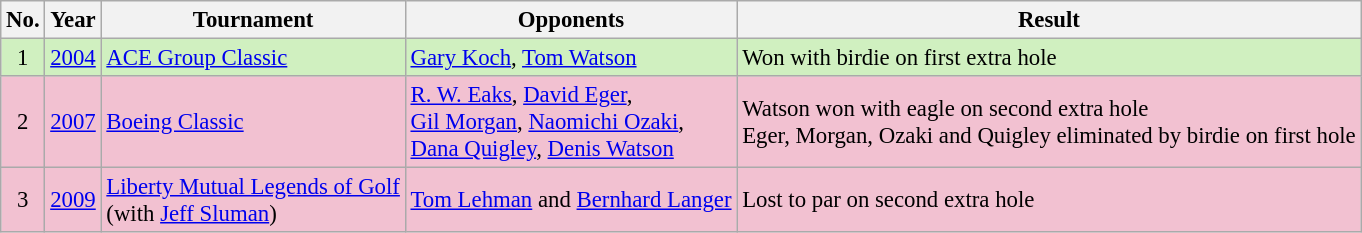<table class="wikitable" style="font-size:95%;">
<tr>
<th>No.</th>
<th>Year</th>
<th>Tournament</th>
<th>Opponents</th>
<th>Result</th>
</tr>
<tr style="background:#D0F0C0;">
<td align=center>1</td>
<td><a href='#'>2004</a></td>
<td><a href='#'>ACE Group Classic</a></td>
<td> <a href='#'>Gary Koch</a>,  <a href='#'>Tom Watson</a></td>
<td>Won with birdie on first extra hole</td>
</tr>
<tr style="background:#F2C1D1;">
<td align=center>2</td>
<td><a href='#'>2007</a></td>
<td><a href='#'>Boeing Classic</a></td>
<td> <a href='#'>R. W. Eaks</a>,  <a href='#'>David Eger</a>,<br> <a href='#'>Gil Morgan</a>,  <a href='#'>Naomichi Ozaki</a>,<br> <a href='#'>Dana Quigley</a>,  <a href='#'>Denis Watson</a></td>
<td>Watson won with eagle on second extra hole<br>Eger, Morgan, Ozaki and Quigley eliminated by birdie on first hole</td>
</tr>
<tr style="background:#F2C1D1;">
<td align=center>3</td>
<td><a href='#'>2009</a></td>
<td><a href='#'>Liberty Mutual Legends of Golf</a><br>(with  <a href='#'>Jeff Sluman</a>)</td>
<td> <a href='#'>Tom Lehman</a> and  <a href='#'>Bernhard Langer</a></td>
<td>Lost to par on second extra hole</td>
</tr>
</table>
